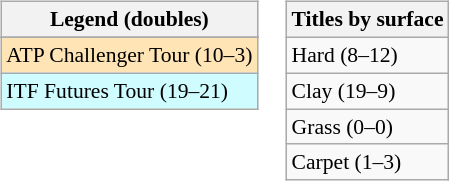<table>
<tr valign=top>
<td><br><table class=wikitable style=font-size:90%>
<tr>
<th>Legend (doubles)</th>
</tr>
<tr bgcolor=e5d1cb>
</tr>
<tr bgcolor=moccasin>
<td>ATP Challenger Tour (10–3)</td>
</tr>
<tr bgcolor=cffcff>
<td>ITF Futures Tour (19–21)</td>
</tr>
</table>
</td>
<td><br><table class=wikitable style=font-size:90%>
<tr>
<th>Titles by surface</th>
</tr>
<tr>
<td>Hard (8–12)</td>
</tr>
<tr>
<td>Clay (19–9)</td>
</tr>
<tr>
<td>Grass (0–0)</td>
</tr>
<tr>
<td>Carpet (1–3)</td>
</tr>
</table>
</td>
</tr>
</table>
